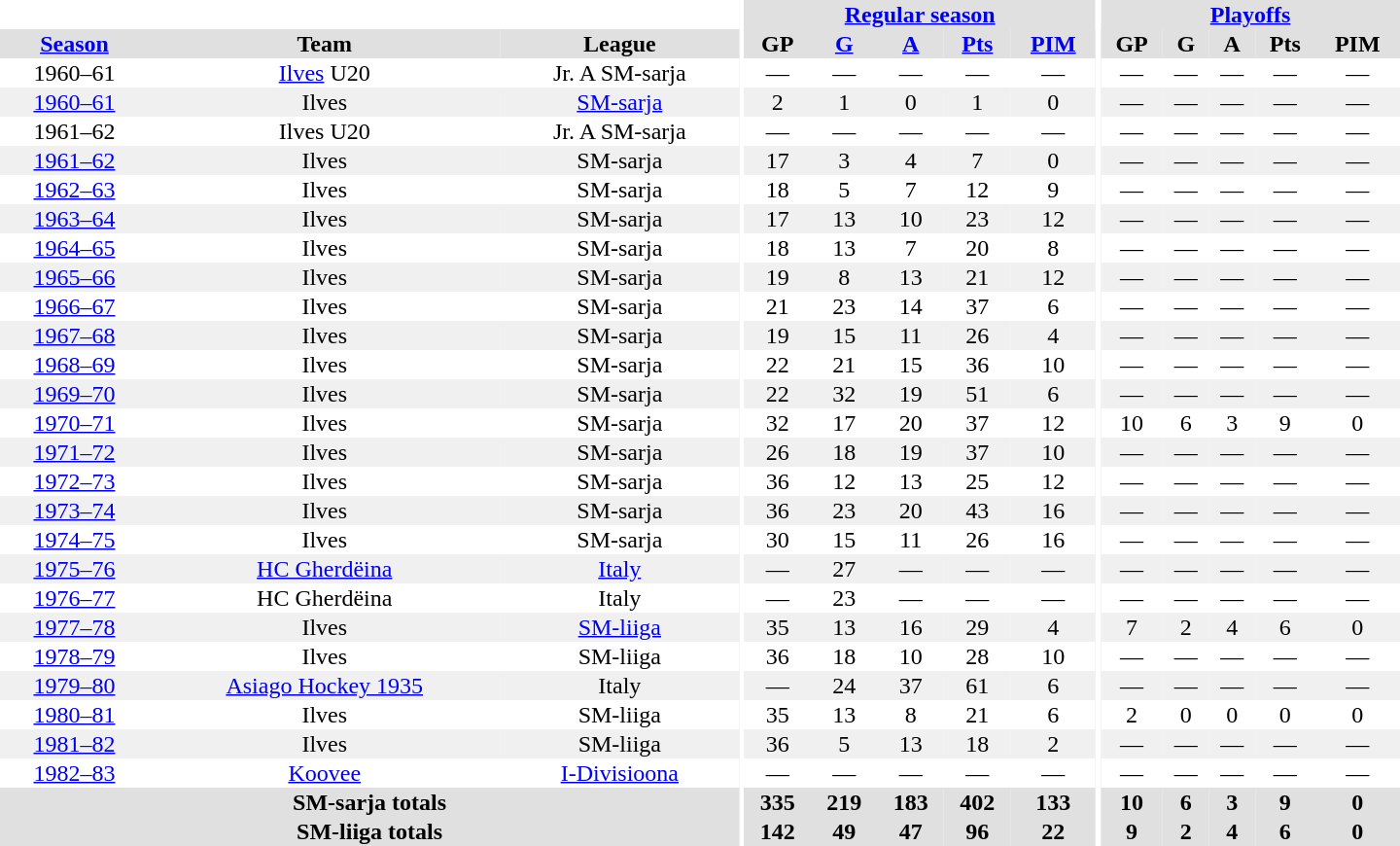<table border="0" cellpadding="1" cellspacing="0" style="text-align:center; width:60em">
<tr bgcolor="#e0e0e0">
<th colspan="3" bgcolor="#ffffff"></th>
<th rowspan="99" bgcolor="#ffffff"></th>
<th colspan="5"><a href='#'>Regular season</a></th>
<th rowspan="99" bgcolor="#ffffff"></th>
<th colspan="5"><a href='#'>Playoffs</a></th>
</tr>
<tr bgcolor="#e0e0e0">
<th><a href='#'>Season</a></th>
<th>Team</th>
<th>League</th>
<th>GP</th>
<th><a href='#'>G</a></th>
<th><a href='#'>A</a></th>
<th><a href='#'>Pts</a></th>
<th><a href='#'>PIM</a></th>
<th>GP</th>
<th>G</th>
<th>A</th>
<th>Pts</th>
<th>PIM</th>
</tr>
<tr>
<td>1960–61</td>
<td><a href='#'>Ilves</a> U20</td>
<td>Jr. A SM-sarja</td>
<td>—</td>
<td>—</td>
<td>—</td>
<td>—</td>
<td>—</td>
<td>—</td>
<td>—</td>
<td>—</td>
<td>—</td>
<td>—</td>
</tr>
<tr bgcolor="#f0f0f0">
<td><a href='#'>1960–61</a></td>
<td>Ilves</td>
<td><a href='#'>SM-sarja</a></td>
<td>2</td>
<td>1</td>
<td>0</td>
<td>1</td>
<td>0</td>
<td>—</td>
<td>—</td>
<td>—</td>
<td>—</td>
<td>—</td>
</tr>
<tr>
<td>1961–62</td>
<td>Ilves U20</td>
<td>Jr. A SM-sarja</td>
<td>—</td>
<td>—</td>
<td>—</td>
<td>—</td>
<td>—</td>
<td>—</td>
<td>—</td>
<td>—</td>
<td>—</td>
<td>—</td>
</tr>
<tr bgcolor="#f0f0f0">
<td><a href='#'>1961–62</a></td>
<td>Ilves</td>
<td>SM-sarja</td>
<td>17</td>
<td>3</td>
<td>4</td>
<td>7</td>
<td>0</td>
<td>—</td>
<td>—</td>
<td>—</td>
<td>—</td>
<td>—</td>
</tr>
<tr>
<td><a href='#'>1962–63</a></td>
<td>Ilves</td>
<td>SM-sarja</td>
<td>18</td>
<td>5</td>
<td>7</td>
<td>12</td>
<td>9</td>
<td>—</td>
<td>—</td>
<td>—</td>
<td>—</td>
<td>—</td>
</tr>
<tr bgcolor="#f0f0f0">
<td><a href='#'>1963–64</a></td>
<td>Ilves</td>
<td>SM-sarja</td>
<td>17</td>
<td>13</td>
<td>10</td>
<td>23</td>
<td>12</td>
<td>—</td>
<td>—</td>
<td>—</td>
<td>—</td>
<td>—</td>
</tr>
<tr>
<td><a href='#'>1964–65</a></td>
<td>Ilves</td>
<td>SM-sarja</td>
<td>18</td>
<td>13</td>
<td>7</td>
<td>20</td>
<td>8</td>
<td>—</td>
<td>—</td>
<td>—</td>
<td>—</td>
<td>—</td>
</tr>
<tr bgcolor="#f0f0f0">
<td><a href='#'>1965–66</a></td>
<td>Ilves</td>
<td>SM-sarja</td>
<td>19</td>
<td>8</td>
<td>13</td>
<td>21</td>
<td>12</td>
<td>—</td>
<td>—</td>
<td>—</td>
<td>—</td>
<td>—</td>
</tr>
<tr>
<td><a href='#'>1966–67</a></td>
<td>Ilves</td>
<td>SM-sarja</td>
<td>21</td>
<td>23</td>
<td>14</td>
<td>37</td>
<td>6</td>
<td>—</td>
<td>—</td>
<td>—</td>
<td>—</td>
<td>—</td>
</tr>
<tr bgcolor="#f0f0f0">
<td><a href='#'>1967–68</a></td>
<td>Ilves</td>
<td>SM-sarja</td>
<td>19</td>
<td>15</td>
<td>11</td>
<td>26</td>
<td>4</td>
<td>—</td>
<td>—</td>
<td>—</td>
<td>—</td>
<td>—</td>
</tr>
<tr>
<td><a href='#'>1968–69</a></td>
<td>Ilves</td>
<td>SM-sarja</td>
<td>22</td>
<td>21</td>
<td>15</td>
<td>36</td>
<td>10</td>
<td>—</td>
<td>—</td>
<td>—</td>
<td>—</td>
<td>—</td>
</tr>
<tr bgcolor="#f0f0f0">
<td><a href='#'>1969–70</a></td>
<td>Ilves</td>
<td>SM-sarja</td>
<td>22</td>
<td>32</td>
<td>19</td>
<td>51</td>
<td>6</td>
<td>—</td>
<td>—</td>
<td>—</td>
<td>—</td>
<td>—</td>
</tr>
<tr>
<td><a href='#'>1970–71</a></td>
<td>Ilves</td>
<td>SM-sarja</td>
<td>32</td>
<td>17</td>
<td>20</td>
<td>37</td>
<td>12</td>
<td>10</td>
<td>6</td>
<td>3</td>
<td>9</td>
<td>0</td>
</tr>
<tr bgcolor="#f0f0f0">
<td><a href='#'>1971–72</a></td>
<td>Ilves</td>
<td>SM-sarja</td>
<td>26</td>
<td>18</td>
<td>19</td>
<td>37</td>
<td>10</td>
<td>—</td>
<td>—</td>
<td>—</td>
<td>—</td>
<td>—</td>
</tr>
<tr>
<td><a href='#'>1972–73</a></td>
<td>Ilves</td>
<td>SM-sarja</td>
<td>36</td>
<td>12</td>
<td>13</td>
<td>25</td>
<td>12</td>
<td>—</td>
<td>—</td>
<td>—</td>
<td>—</td>
<td>—</td>
</tr>
<tr bgcolor="#f0f0f0">
<td><a href='#'>1973–74</a></td>
<td>Ilves</td>
<td>SM-sarja</td>
<td>36</td>
<td>23</td>
<td>20</td>
<td>43</td>
<td>16</td>
<td>—</td>
<td>—</td>
<td>—</td>
<td>—</td>
<td>—</td>
</tr>
<tr>
<td><a href='#'>1974–75</a></td>
<td>Ilves</td>
<td>SM-sarja</td>
<td>30</td>
<td>15</td>
<td>11</td>
<td>26</td>
<td>16</td>
<td>—</td>
<td>—</td>
<td>—</td>
<td>—</td>
<td>—</td>
</tr>
<tr bgcolor="#f0f0f0">
<td><a href='#'>1975–76</a></td>
<td><a href='#'>HC Gherdëina</a></td>
<td><a href='#'>Italy</a></td>
<td>—</td>
<td>27</td>
<td>—</td>
<td>—</td>
<td>—</td>
<td>—</td>
<td>—</td>
<td>—</td>
<td>—</td>
<td>—</td>
</tr>
<tr>
<td><a href='#'>1976–77</a></td>
<td>HC Gherdëina</td>
<td>Italy</td>
<td>—</td>
<td>23</td>
<td>—</td>
<td>—</td>
<td>—</td>
<td>—</td>
<td>—</td>
<td>—</td>
<td>—</td>
<td>—</td>
</tr>
<tr bgcolor="#f0f0f0">
<td><a href='#'>1977–78</a></td>
<td>Ilves</td>
<td><a href='#'>SM-liiga</a></td>
<td>35</td>
<td>13</td>
<td>16</td>
<td>29</td>
<td>4</td>
<td>7</td>
<td>2</td>
<td>4</td>
<td>6</td>
<td>0</td>
</tr>
<tr>
<td><a href='#'>1978–79</a></td>
<td>Ilves</td>
<td>SM-liiga</td>
<td>36</td>
<td>18</td>
<td>10</td>
<td>28</td>
<td>10</td>
<td>—</td>
<td>—</td>
<td>—</td>
<td>—</td>
<td>—</td>
</tr>
<tr bgcolor="#f0f0f0">
<td><a href='#'>1979–80</a></td>
<td><a href='#'>Asiago Hockey 1935</a></td>
<td>Italy</td>
<td>—</td>
<td>24</td>
<td>37</td>
<td>61</td>
<td>6</td>
<td>—</td>
<td>—</td>
<td>—</td>
<td>—</td>
<td>—</td>
</tr>
<tr>
<td><a href='#'>1980–81</a></td>
<td>Ilves</td>
<td>SM-liiga</td>
<td>35</td>
<td>13</td>
<td>8</td>
<td>21</td>
<td>6</td>
<td>2</td>
<td>0</td>
<td>0</td>
<td>0</td>
<td>0</td>
</tr>
<tr bgcolor="#f0f0f0">
<td><a href='#'>1981–82</a></td>
<td>Ilves</td>
<td>SM-liiga</td>
<td>36</td>
<td>5</td>
<td>13</td>
<td>18</td>
<td>2</td>
<td>—</td>
<td>—</td>
<td>—</td>
<td>—</td>
<td>—</td>
</tr>
<tr>
<td><a href='#'>1982–83</a></td>
<td><a href='#'>Koovee</a></td>
<td><a href='#'>I-Divisioona</a></td>
<td>—</td>
<td>—</td>
<td>—</td>
<td>—</td>
<td>—</td>
<td>—</td>
<td>—</td>
<td>—</td>
<td>—</td>
<td>—</td>
</tr>
<tr>
</tr>
<tr ALIGN="center" bgcolor="#e0e0e0">
<th colspan="3">SM-sarja totals</th>
<th ALIGN="center">335</th>
<th ALIGN="center">219</th>
<th ALIGN="center">183</th>
<th ALIGN="center">402</th>
<th ALIGN="center">133</th>
<th ALIGN="center">10</th>
<th ALIGN="center">6</th>
<th ALIGN="center">3</th>
<th ALIGN="center">9</th>
<th ALIGN="center">0</th>
</tr>
<tr>
</tr>
<tr ALIGN="center" bgcolor="#e0e0e0">
<th colspan="3">SM-liiga totals</th>
<th ALIGN="center">142</th>
<th ALIGN="center">49</th>
<th ALIGN="center">47</th>
<th ALIGN="center">96</th>
<th ALIGN="center">22</th>
<th ALIGN="center">9</th>
<th ALIGN="center">2</th>
<th ALIGN="center">4</th>
<th ALIGN="center">6</th>
<th ALIGN="center">0</th>
</tr>
</table>
